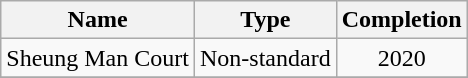<table class="wikitable" style="text-align: center">
<tr>
<th>Name</th>
<th>Type</th>
<th>Completion</th>
</tr>
<tr>
<td>Sheung Man Court</td>
<td rowspan="1">Non-standard</td>
<td rowspan="1">2020</td>
</tr>
<tr>
</tr>
</table>
